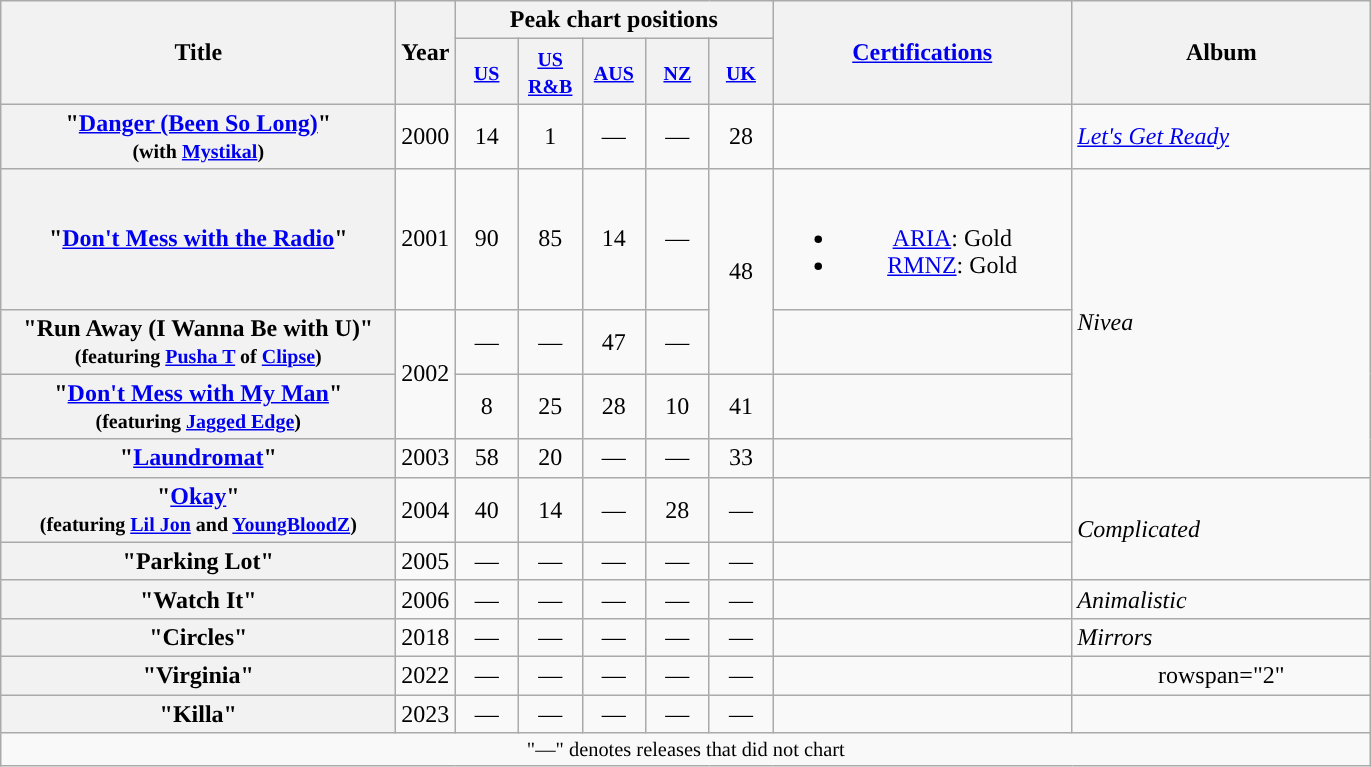<table class="wikitable plainrowheaders" style="text-align:center;" border="1">
<tr>
<th scope="col" rowspan="2" style="width:16em;">Title</th>
<th scope="col" rowspan="2">Year</th>
<th scope="col" colspan="5">Peak chart positions</th>
<th scope="col" rowspan="2" style="width:12em;"><a href='#'>Certifications</a></th>
<th scope="col" rowspan="2" style="width:12em;">Album</th>
</tr>
<tr>
<th style="width:35px;"><small><a href='#'>US</a></small><br></th>
<th style="width:35px;"><small><a href='#'>US<br>R&B</a></small><br></th>
<th style="width:35px;"><small><a href='#'>AUS</a></small><br></th>
<th style="width:35px;"><small><a href='#'>NZ</a></small><br></th>
<th style="width:35px;"><small><a href='#'>UK</a></small><br></th>
</tr>
<tr>
<th scope="row">"<a href='#'>Danger (Been So Long)</a>" <br> <small>(with <a href='#'>Mystikal</a>)</small></th>
<td style="text-align:center;">2000</td>
<td style="text-align:center;">14</td>
<td style="text-align:center;">1</td>
<td style="text-align:center;">—</td>
<td style="text-align:center;">—</td>
<td style="text-align:center;">28</td>
<td></td>
<td style="text-align:left;"><em><a href='#'>Let's Get Ready</a></em></td>
</tr>
<tr>
<th scope="row">"<a href='#'>Don't Mess with the Radio</a>"</th>
<td style="text-align:center;">2001</td>
<td style="text-align:center;">90</td>
<td style="text-align:center;">85</td>
<td style="text-align:center;">14</td>
<td style="text-align:center;">—</td>
<td style="text-align:center;" rowspan="2">48</td>
<td><br><ul><li><a href='#'>ARIA</a>: Gold</li><li><a href='#'>RMNZ</a>: Gold</li></ul></td>
<td style="text-align:left;" rowspan="4"><em>Nivea</em></td>
</tr>
<tr>
<th scope="row">"Run Away (I Wanna Be with U)" <br><small>(featuring <a href='#'>Pusha T</a> of <a href='#'>Clipse</a>)</small></th>
<td style="text-align:center;" rowspan="2">2002</td>
<td style="text-align:center;">—</td>
<td style="text-align:center;">—</td>
<td style="text-align:center;">47</td>
<td style="text-align:center;">—</td>
<td></td>
</tr>
<tr>
<th scope="row">"<a href='#'>Don't Mess with My Man</a>" <br><small>(featuring <a href='#'>Jagged Edge</a>)</small></th>
<td style="text-align:center;">8</td>
<td style="text-align:center;">25</td>
<td style="text-align:center;">28</td>
<td style="text-align:center;">10</td>
<td style="text-align:center;">41</td>
<td></td>
</tr>
<tr>
<th scope="row">"<a href='#'>Laundromat</a>"</th>
<td style="text-align:center;">2003</td>
<td style="text-align:center;">58</td>
<td style="text-align:center;">20</td>
<td style="text-align:center;">—</td>
<td style="text-align:center;">—</td>
<td style="text-align:center;">33</td>
<td></td>
</tr>
<tr>
<th scope="row">"<a href='#'>Okay</a>" <br><small>(featuring <a href='#'>Lil Jon</a> and <a href='#'>YoungBloodZ</a>)</small></th>
<td style="text-align:center;">2004</td>
<td style="text-align:center;">40</td>
<td style="text-align:center;">14</td>
<td style="text-align:center;">—</td>
<td style="text-align:center;">28</td>
<td style="text-align:center;">—</td>
<td></td>
<td style="text-align:left;" rowspan="2"><em>Complicated</em></td>
</tr>
<tr>
<th scope="row">"Parking Lot"</th>
<td>2005</td>
<td style="text-align:center;">—</td>
<td style="text-align:center;">—</td>
<td style="text-align:center;">—</td>
<td style="text-align:center;">—</td>
<td style="text-align:center;">—</td>
<td></td>
</tr>
<tr>
<th scope="row">"Watch It"</th>
<td style="text-align:center;">2006</td>
<td style="text-align:center;">—</td>
<td style="text-align:center;">—</td>
<td style="text-align:center;">—</td>
<td style="text-align:center;">—</td>
<td style="text-align:center;">—</td>
<td></td>
<td align="left"><em>Animalistic</em></td>
</tr>
<tr>
<th scope="row">"Circles"</th>
<td style="text-align:center;">2018</td>
<td style="text-align:center;">—</td>
<td style="text-align:center;">—</td>
<td style="text-align:center;">—</td>
<td style="text-align:center;">—</td>
<td style="text-align:center;">—</td>
<td></td>
<td align="left"><em>Mirrors</em></td>
</tr>
<tr>
<th scope="row">"Virginia"</th>
<td>2022</td>
<td style="text-align:center;">—</td>
<td style="text-align:center;">—</td>
<td style="text-align:center;">—</td>
<td style="text-align:center;">—</td>
<td style="text-align:center;">—</td>
<td></td>
<td>rowspan="2" </td>
</tr>
<tr>
<th scope="row">"Killa"</th>
<td>2023</td>
<td style="text-align:center;">—</td>
<td style="text-align:center;">—</td>
<td style="text-align:center;">—</td>
<td style="text-align:center;">—</td>
<td style="text-align:center;">—</td>
<td></td>
</tr>
<tr>
<td colspan="9" style="text-align:center; font-size:85%">"—" denotes releases that did not chart</td>
</tr>
</table>
